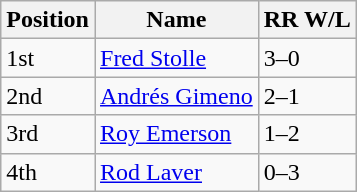<table class="wikitable">
<tr>
<th>Position</th>
<th>Name</th>
<th>RR W/L</th>
</tr>
<tr>
<td>1st</td>
<td> <a href='#'>Fred Stolle</a></td>
<td>3–0</td>
</tr>
<tr>
<td>2nd</td>
<td> <a href='#'>Andrés Gimeno</a></td>
<td>2–1</td>
</tr>
<tr>
<td>3rd</td>
<td> <a href='#'>Roy Emerson</a></td>
<td>1–2</td>
</tr>
<tr>
<td>4th</td>
<td> <a href='#'>Rod Laver</a></td>
<td>0–3</td>
</tr>
</table>
